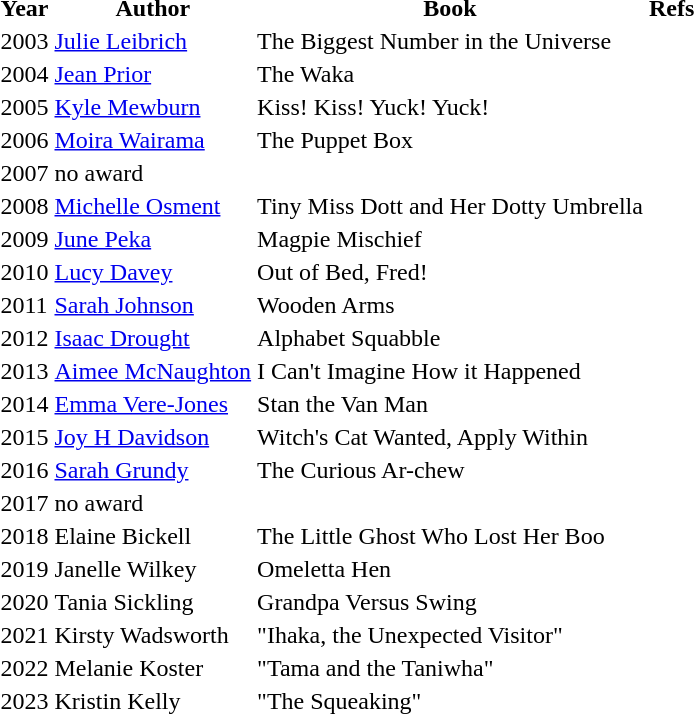<table>
<tr>
<th>Year</th>
<th>Author</th>
<th>Book</th>
<td><strong>Refs</strong></td>
</tr>
<tr>
<td>2003</td>
<td><a href='#'>Julie Leibrich</a></td>
<td>The Biggest Number in the Universe</td>
<td rowspan="19"></td>
</tr>
<tr>
<td>2004</td>
<td><a href='#'>Jean Prior</a></td>
<td>The Waka</td>
</tr>
<tr>
<td>2005</td>
<td><a href='#'>Kyle Mewburn</a></td>
<td>Kiss! Kiss! Yuck! Yuck!</td>
</tr>
<tr>
<td>2006</td>
<td><a href='#'>Moira Wairama</a></td>
<td>The Puppet Box</td>
</tr>
<tr>
<td>2007</td>
<td>no award</td>
<td></td>
</tr>
<tr>
<td>2008</td>
<td><a href='#'>Michelle Osment</a></td>
<td>Tiny Miss Dott and Her Dotty Umbrella</td>
</tr>
<tr>
<td>2009</td>
<td><a href='#'>June Peka</a></td>
<td>Magpie Mischief</td>
</tr>
<tr>
<td>2010</td>
<td><a href='#'>Lucy Davey</a></td>
<td>Out of Bed, Fred!</td>
</tr>
<tr>
<td>2011</td>
<td><a href='#'>Sarah Johnson</a></td>
<td>Wooden Arms</td>
</tr>
<tr>
<td>2012</td>
<td><a href='#'>Isaac Drought</a></td>
<td>Alphabet Squabble</td>
</tr>
<tr>
<td>2013</td>
<td><a href='#'>Aimee McNaughton</a></td>
<td>I Can't Imagine How it Happened</td>
</tr>
<tr>
<td>2014</td>
<td><a href='#'>Emma Vere-Jones</a></td>
<td>Stan the Van Man</td>
</tr>
<tr>
<td>2015</td>
<td><a href='#'>Joy H Davidson</a></td>
<td>Witch's Cat Wanted, Apply Within</td>
</tr>
<tr>
<td>2016</td>
<td><a href='#'>Sarah Grundy</a></td>
<td>The Curious Ar-chew</td>
</tr>
<tr>
<td>2017</td>
<td>no award</td>
<td></td>
</tr>
<tr>
<td>2018</td>
<td>Elaine Bickell</td>
<td>The Little Ghost Who Lost Her Boo</td>
</tr>
<tr>
<td>2019</td>
<td>Janelle Wilkey</td>
<td>Omeletta Hen</td>
</tr>
<tr>
<td>2020</td>
<td>Tania Sickling</td>
<td>Grandpa Versus Swing</td>
</tr>
<tr>
<td>2021</td>
<td>Kirsty Wadsworth</td>
<td>"Ihaka, the Unexpected Visitor"</td>
</tr>
<tr>
<td>2022</td>
<td>Melanie Koster</td>
<td>"Tama and the Taniwha"</td>
<td></td>
</tr>
<tr>
<td>2023</td>
<td>Kristin Kelly</td>
<td>"The Squeaking"</td>
<td></td>
</tr>
</table>
